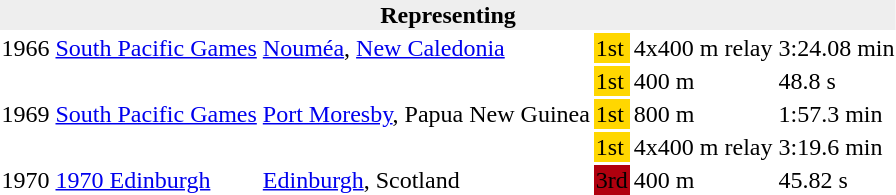<table>
<tr>
<th bgcolor="#eeeeee" colspan="6">Representing </th>
</tr>
<tr>
<td>1966</td>
<td><a href='#'>South Pacific Games</a></td>
<td><a href='#'>Nouméa</a>, <a href='#'>New Caledonia</a></td>
<td bgcolor=gold>1st</td>
<td>4x400 m relay</td>
<td>3:24.08 min</td>
</tr>
<tr>
<td rowspan=3>1969</td>
<td rowspan=3><a href='#'>South Pacific Games</a></td>
<td rowspan=3><a href='#'>Port Moresby</a>, Papua New Guinea</td>
<td bgcolor=gold>1st</td>
<td>400 m</td>
<td>48.8 s</td>
</tr>
<tr>
<td bgcolor=gold>1st</td>
<td>800 m</td>
<td>1:57.3 min</td>
</tr>
<tr>
<td bgcolor=gold>1st</td>
<td>4x400 m relay</td>
<td>3:19.6 min</td>
</tr>
<tr>
<td>1970</td>
<td><a href='#'>1970 Edinburgh</a></td>
<td><a href='#'>Edinburgh</a>, Scotland</td>
<td bgcolor=bronze>3rd</td>
<td>400 m</td>
<td>45.82 s</td>
</tr>
</table>
